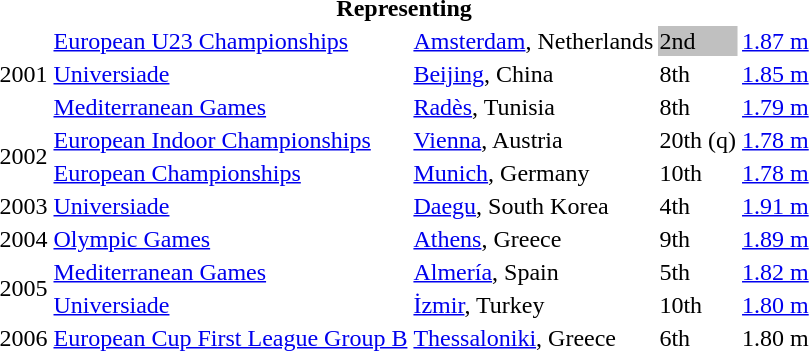<table>
<tr>
<th colspan="6">Representing </th>
</tr>
<tr>
<td rowspan=3>2001</td>
<td><a href='#'>European U23 Championships</a></td>
<td><a href='#'>Amsterdam</a>, Netherlands</td>
<td bgcolor="silver">2nd</td>
<td><a href='#'>1.87 m</a></td>
</tr>
<tr>
<td><a href='#'>Universiade</a></td>
<td><a href='#'>Beijing</a>, China</td>
<td>8th</td>
<td><a href='#'>1.85 m</a></td>
</tr>
<tr>
<td><a href='#'>Mediterranean Games</a></td>
<td><a href='#'>Radès</a>, Tunisia</td>
<td>8th</td>
<td><a href='#'>1.79 m</a></td>
</tr>
<tr>
<td rowspan=2>2002</td>
<td><a href='#'>European Indoor Championships</a></td>
<td><a href='#'>Vienna</a>, Austria</td>
<td>20th (q)</td>
<td><a href='#'>1.78 m</a></td>
</tr>
<tr>
<td><a href='#'>European Championships</a></td>
<td><a href='#'>Munich</a>, Germany</td>
<td>10th</td>
<td><a href='#'>1.78 m</a></td>
</tr>
<tr>
<td>2003</td>
<td><a href='#'>Universiade</a></td>
<td><a href='#'>Daegu</a>, South Korea</td>
<td>4th</td>
<td><a href='#'>1.91 m</a></td>
</tr>
<tr>
<td>2004</td>
<td><a href='#'>Olympic Games</a></td>
<td><a href='#'>Athens</a>, Greece</td>
<td>9th</td>
<td><a href='#'>1.89 m</a></td>
</tr>
<tr>
<td rowspan=2>2005</td>
<td><a href='#'>Mediterranean Games</a></td>
<td><a href='#'>Almería</a>, Spain</td>
<td>5th</td>
<td><a href='#'>1.82 m</a></td>
</tr>
<tr>
<td><a href='#'>Universiade</a></td>
<td><a href='#'>İzmir</a>, Turkey</td>
<td>10th</td>
<td><a href='#'>1.80 m</a></td>
</tr>
<tr>
<td>2006</td>
<td><a href='#'>European Cup First League Group B</a></td>
<td><a href='#'>Thessaloniki</a>, Greece</td>
<td>6th</td>
<td>1.80 m</td>
</tr>
</table>
